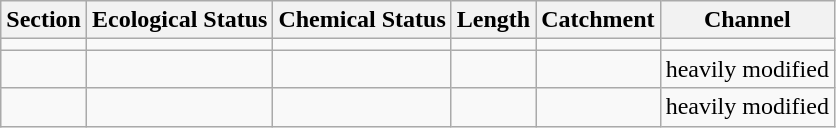<table class="wikitable">
<tr>
<th>Section</th>
<th>Ecological Status</th>
<th>Chemical Status</th>
<th>Length</th>
<th>Catchment</th>
<th>Channel</th>
</tr>
<tr>
<td></td>
<td></td>
<td></td>
<td></td>
<td></td>
<td></td>
</tr>
<tr>
<td></td>
<td></td>
<td></td>
<td></td>
<td></td>
<td>heavily modified</td>
</tr>
<tr>
<td></td>
<td></td>
<td></td>
<td></td>
<td></td>
<td>heavily modified</td>
</tr>
</table>
